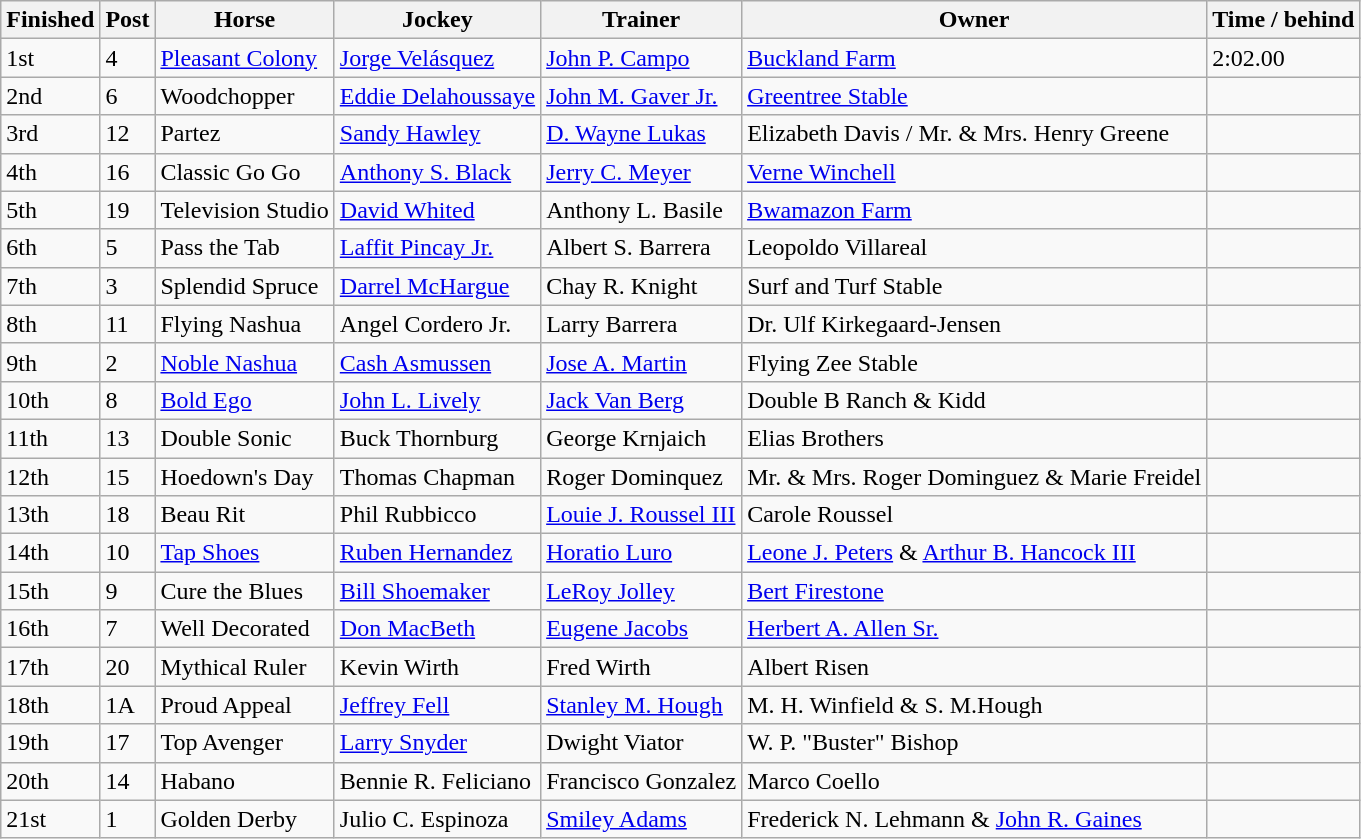<table class="wikitable">
<tr>
<th>Finished</th>
<th>Post</th>
<th>Horse</th>
<th>Jockey</th>
<th>Trainer</th>
<th>Owner</th>
<th>Time / behind</th>
</tr>
<tr>
<td>1st</td>
<td>4</td>
<td><a href='#'>Pleasant Colony</a></td>
<td><a href='#'>Jorge Velásquez</a></td>
<td><a href='#'>John P. Campo</a></td>
<td><a href='#'>Buckland Farm</a></td>
<td>2:02.00</td>
</tr>
<tr>
<td>2nd</td>
<td>6</td>
<td>Woodchopper</td>
<td><a href='#'>Eddie Delahoussaye</a></td>
<td><a href='#'>John M. Gaver Jr.</a></td>
<td><a href='#'>Greentree Stable</a></td>
<td></td>
</tr>
<tr>
<td>3rd</td>
<td>12</td>
<td>Partez</td>
<td><a href='#'>Sandy Hawley</a></td>
<td><a href='#'>D. Wayne Lukas</a></td>
<td>Elizabeth Davis / Mr. & Mrs. Henry Greene</td>
<td></td>
</tr>
<tr>
<td>4th</td>
<td>16</td>
<td>Classic Go Go</td>
<td><a href='#'>Anthony S. Black</a></td>
<td><a href='#'>Jerry C. Meyer</a></td>
<td><a href='#'>Verne Winchell</a></td>
<td></td>
</tr>
<tr>
<td>5th</td>
<td>19</td>
<td>Television Studio</td>
<td><a href='#'>David Whited</a></td>
<td>Anthony L. Basile</td>
<td><a href='#'>Bwamazon Farm</a></td>
<td></td>
</tr>
<tr>
<td>6th</td>
<td>5</td>
<td>Pass the Tab</td>
<td><a href='#'>Laffit Pincay Jr.</a></td>
<td>Albert S. Barrera</td>
<td>Leopoldo Villareal</td>
<td></td>
</tr>
<tr>
<td>7th</td>
<td>3</td>
<td>Splendid Spruce</td>
<td><a href='#'>Darrel McHargue</a></td>
<td>Chay R. Knight</td>
<td>Surf and Turf Stable</td>
<td></td>
</tr>
<tr>
<td>8th</td>
<td>11</td>
<td>Flying Nashua</td>
<td>Angel Cordero Jr.</td>
<td>Larry Barrera</td>
<td>Dr. Ulf Kirkegaard-Jensen</td>
<td></td>
</tr>
<tr>
<td>9th</td>
<td>2</td>
<td><a href='#'>Noble Nashua</a></td>
<td><a href='#'>Cash Asmussen</a></td>
<td><a href='#'>Jose A. Martin</a></td>
<td>Flying Zee Stable</td>
<td></td>
</tr>
<tr>
<td>10th</td>
<td>8</td>
<td><a href='#'>Bold Ego</a></td>
<td><a href='#'>John L. Lively</a></td>
<td><a href='#'>Jack Van Berg</a></td>
<td>Double B Ranch & Kidd</td>
<td></td>
</tr>
<tr>
<td>11th</td>
<td>13</td>
<td>Double Sonic</td>
<td>Buck Thornburg</td>
<td>George Krnjaich</td>
<td>Elias Brothers</td>
<td></td>
</tr>
<tr>
<td>12th</td>
<td>15</td>
<td>Hoedown's Day</td>
<td>Thomas Chapman</td>
<td>Roger Dominquez</td>
<td>Mr. & Mrs. Roger Dominguez & Marie Freidel</td>
<td></td>
</tr>
<tr>
<td>13th</td>
<td>18</td>
<td>Beau Rit</td>
<td>Phil Rubbicco</td>
<td><a href='#'>Louie J. Roussel III</a></td>
<td>Carole Roussel</td>
<td></td>
</tr>
<tr>
<td>14th</td>
<td>10</td>
<td><a href='#'>Tap Shoes</a></td>
<td><a href='#'>Ruben Hernandez</a></td>
<td><a href='#'>Horatio Luro</a></td>
<td><a href='#'>Leone J. Peters</a> & <a href='#'>Arthur B. Hancock III</a></td>
<td></td>
</tr>
<tr>
<td>15th</td>
<td>9</td>
<td>Cure the Blues</td>
<td><a href='#'>Bill Shoemaker</a></td>
<td><a href='#'>LeRoy Jolley</a></td>
<td><a href='#'>Bert Firestone</a></td>
<td></td>
</tr>
<tr>
<td>16th</td>
<td>7</td>
<td>Well Decorated</td>
<td><a href='#'>Don MacBeth</a></td>
<td><a href='#'>Eugene Jacobs</a></td>
<td><a href='#'>Herbert A. Allen Sr.</a></td>
<td></td>
</tr>
<tr>
<td>17th</td>
<td>20</td>
<td>Mythical Ruler</td>
<td>Kevin Wirth</td>
<td>Fred Wirth</td>
<td>Albert Risen</td>
<td></td>
</tr>
<tr>
<td>18th</td>
<td>1A</td>
<td>Proud Appeal</td>
<td><a href='#'>Jeffrey Fell</a></td>
<td><a href='#'>Stanley M. Hough</a></td>
<td>M. H. Winfield & S. M.Hough</td>
<td></td>
</tr>
<tr>
<td>19th</td>
<td>17</td>
<td>Top Avenger</td>
<td><a href='#'>Larry Snyder</a></td>
<td>Dwight Viator</td>
<td>W. P. "Buster" Bishop</td>
<td></td>
</tr>
<tr>
<td>20th</td>
<td>14</td>
<td>Habano</td>
<td>Bennie R. Feliciano</td>
<td>Francisco Gonzalez</td>
<td>Marco Coello</td>
<td></td>
</tr>
<tr>
<td>21st</td>
<td>1</td>
<td>Golden Derby</td>
<td>Julio C. Espinoza</td>
<td><a href='#'>Smiley Adams</a></td>
<td>Frederick N. Lehmann & <a href='#'>John R. Gaines</a></td>
<td></td>
</tr>
</table>
